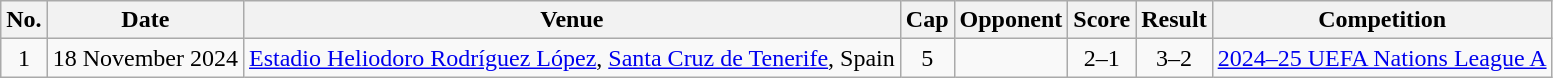<table class="wikitable">
<tr>
<th scope="col">No.</th>
<th scope="col">Date</th>
<th scope="col">Venue</th>
<th scope="col">Cap</th>
<th scope="col">Opponent</th>
<th scope="col">Score</th>
<th scope="col">Result</th>
<th scope="col">Competition</th>
</tr>
<tr>
<td align="center">1</td>
<td>18 November 2024</td>
<td><a href='#'>Estadio Heliodoro Rodríguez López</a>, <a href='#'>Santa Cruz de Tenerife</a>, Spain</td>
<td align="center">5</td>
<td></td>
<td align="center">2–1</td>
<td align="center">3–2</td>
<td><a href='#'>2024–25 UEFA Nations League A</a></td>
</tr>
</table>
